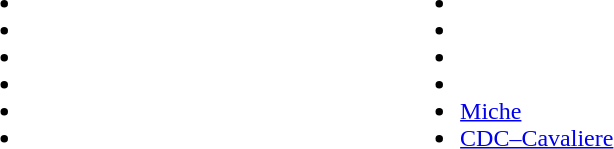<table>
<tr>
<td style="vertical-align:top; width:25%;"><br><ul><li></li><li></li><li></li><li></li><li></li><li></li></ul></td>
<td style="vertical-align:top; width:25%;"><br><ul><li></li><li></li><li></li><li></li><li><a href='#'>Miche</a></li><li><a href='#'>CDC–Cavaliere</a></li></ul></td>
</tr>
</table>
